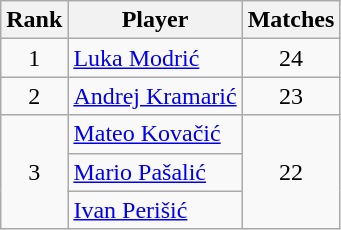<table class="wikitable" style="text-align: left;">
<tr>
<th>Rank</th>
<th>Player</th>
<th>Matches</th>
</tr>
<tr>
<td align=center>1</td>
<td><a href='#'>Luka Modrić</a></td>
<td align="center">24</td>
</tr>
<tr>
<td align=center>2</td>
<td><a href='#'>Andrej Kramarić</a></td>
<td align="center">23</td>
</tr>
<tr>
<td rowspan="3" align=center>3</td>
<td><a href='#'>Mateo Kovačić</a></td>
<td rowspan="3" align="center">22</td>
</tr>
<tr>
<td><a href='#'>Mario Pašalić</a></td>
</tr>
<tr>
<td><a href='#'>Ivan Perišić</a></td>
</tr>
</table>
